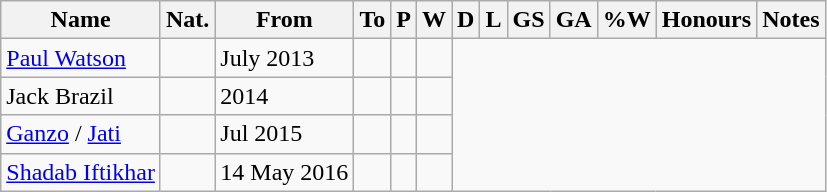<table class="wikitable sortable" style="text-align: center">
<tr>
<th>Name</th>
<th>Nat.</th>
<th class="unsortable">From</th>
<th class="unsortable">To</th>
<th abbr="TOTAL OF MATCHES PLAYED">P</th>
<th abbr="MATCHES WON">W</th>
<th abbr="MATCHES DRAWN">D</th>
<th abbr="MATCHES LOST">L</th>
<th abbr="GOALS SCORED">GS</th>
<th abbr="GOAL AGAINST">GA</th>
<th abbr="PERCENTAGE OF MATCHES WON">%W</th>
<th abbr="HONOURS">Honours</th>
<th abbr="NOTES">Notes</th>
</tr>
<tr>
<td align=left><a href='#'>Paul Watson</a></td>
<td align=left></td>
<td align=left>July 2013</td>
<td align=left><br></td>
<td style="text-align:left;font-size:smaller"></td>
<td></td>
</tr>
<tr>
<td align=left>Jack Brazil</td>
<td align=left></td>
<td align=left>2014</td>
<td align=left><br></td>
<td style="text-align:left;font-size:smaller"></td>
<td></td>
</tr>
<tr>
<td align=left><a href='#'>Ganzo</a> / <a href='#'>Jati</a></td>
<td align=left></td>
<td align=left>Jul 2015</td>
<td align=left><br></td>
<td style="text-align:left;font-size:smaller"></td>
<td></td>
</tr>
<tr>
<td align=left><a href='#'>Shadab Iftikhar</a></td>
<td align=left></td>
<td align=left>14 May 2016</td>
<td align=left><br></td>
<td style="text-align:left;font-size:smaller"></td>
<td></td>
</tr>
</table>
